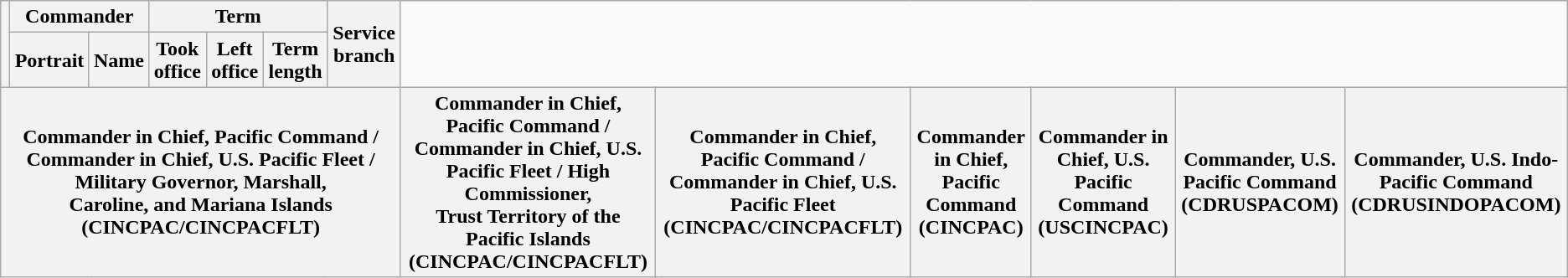<table class="wikitable sortable">
<tr>
<th rowspan=2></th>
<th colspan=2>Commander</th>
<th colspan=3>Term</th>
<th rowspan=2>Service branch</th>
</tr>
<tr>
<th>Portrait</th>
<th>Name</th>
<th>Took office</th>
<th>Left office</th>
<th>Term length</th>
</tr>
<tr>
<th colspan=7 align=center>Commander in Chief, Pacific Command / Commander in Chief, U.S. Pacific Fleet / Military Governor, Marshall,<br>Caroline, and Mariana Islands (CINCPAC/CINCPACFLT)<br>
</th>
<th colspan=7 align=center>Commander in Chief, Pacific Command / Commander in Chief, U.S. Pacific Fleet / High Commissioner,<br>Trust Territory of the Pacific Islands (CINCPAC/CINCPACFLT)<br>

</th>
<th colspan=7 align=center>Commander in Chief, Pacific Command / Commander in Chief, U.S. Pacific Fleet (CINCPAC/CINCPACFLT)<br>
</th>
<th colspan=7 align=center>Commander in Chief, Pacific Command (CINCPAC)<br>






</th>
<th colspan=7 align=center>Commander in Chief, U.S. Pacific Command (USCINCPAC)<br>






</th>
<th colspan=7 align=center>Commander, U.S. Pacific Command (CDRUSPACOM)<br>





</th>
<th colspan=7 align=center>Commander, U.S. Indo-Pacific Command (CDRUSINDOPACOM)<br>

</th>
</tr>
</table>
